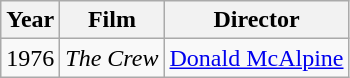<table class="wikitable">
<tr>
<th>Year</th>
<th>Film</th>
<th>Director</th>
</tr>
<tr>
<td>1976</td>
<td><em>The Crew</em></td>
<td><a href='#'>Donald McAlpine</a></td>
</tr>
</table>
